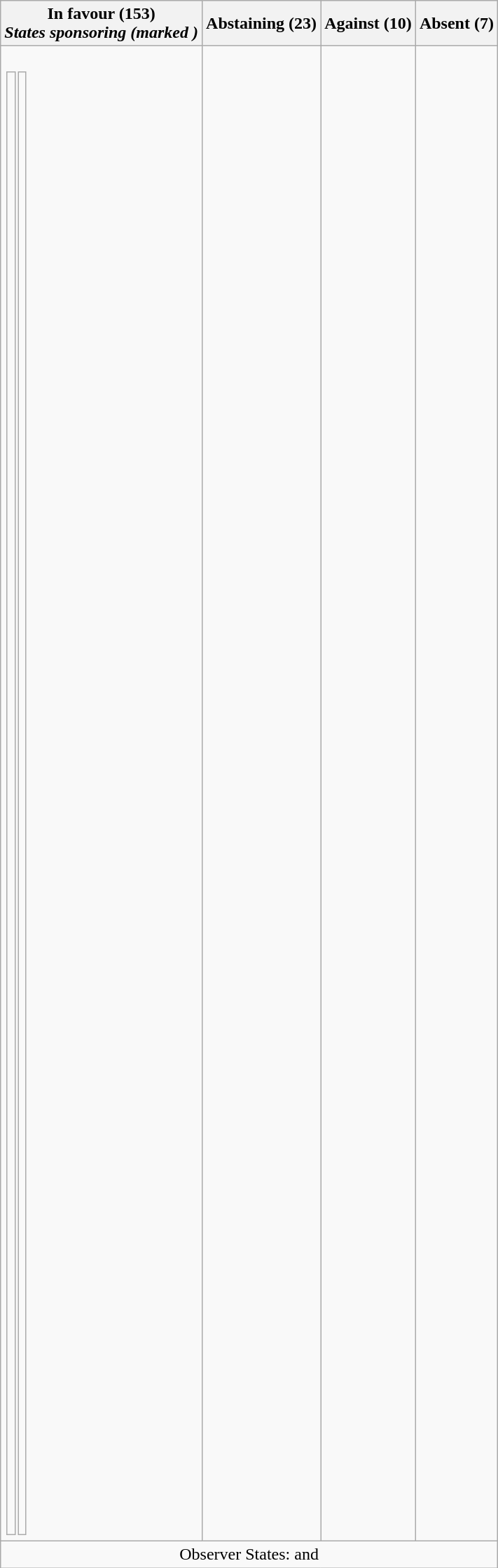<table class="wikitable">
<tr>
<th>In favour (153)<br><em>States sponsoring (marked )</em></th>
<th>Abstaining (23)</th>
<th>Against (10)</th>
<th><strong>Absent (7)</strong></th>
</tr>
<tr style="vertical-align: top;">
<td><br><table>
<tr style="vertical-align: top;">
<td><br> <br> <br> <br> <br> <br> <br> <br> <br> <br> <br> <br> <br> <br> <br> <br> <br> <br> <br> <br> <br> <br> <br> <br> <br> <br> <br> <br> <br> <br> <br> <br> <br> <br> <br> <br> <br> <br> <br> <br> <br> <br> <br> <br> <br> <br> <br> <br> <br> <br> <br> <br> <br> <br> <br> <br> <br> <br> <br> <br> <br> <br> <br> <br> <br> <br> <br> <br> <br> <br> <br> <br> <br> <br> <br> <br> <br></td>
<td><br> <br> <br> <br> <br> <br> <br> <br> <br> <br> <br> <br> <br> <br> <br> <br> <br> <br> <br> <br> <br> <br> <br> <br> <br> <br> <br> <br> <br> <br> <br> <br> <br> <br> <br> <br> <br> <br> <br> <br> <br> <br> <br> <br> <br> <br> <br> <br> <br> <br> <br> <br> <br> <br> <br> <br> <br> <br> <br> <br> <br> <br> <br> <br> <br> <br> <br> <br> <br> <br> <br> <br> <br> <br> <br> </td>
</tr>
</table>
</td>
<td><br> <br> <br> <br> <br> <br> <br> <br> <br> <br> <br> <br> <br> <br> <br> <br> <br> <br> <br> <br> <br> <br> <br></td>
<td><br> <br> <br> <br> <br> <br> <br> <br> <br> <br></td>
<td><br> <br> <br> <br> <br> <br> </td>
</tr>
<tr style="text-align: center;">
<td colspan="4">Observer States:  and </td>
</tr>
</table>
